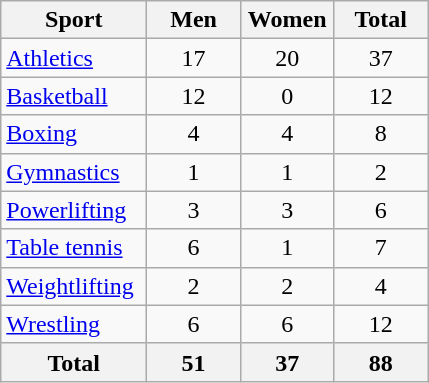<table class="wikitable sortable" style="text-align:center;">
<tr>
<th width=90>Sport</th>
<th width=55>Men</th>
<th width=55>Women</th>
<th width=55>Total</th>
</tr>
<tr>
<td align=left><a href='#'>Athletics</a></td>
<td>17</td>
<td>20</td>
<td>37</td>
</tr>
<tr>
<td align=left><a href='#'>Basketball</a></td>
<td>12</td>
<td>0</td>
<td>12</td>
</tr>
<tr>
<td align=left><a href='#'>Boxing</a></td>
<td>4</td>
<td>4</td>
<td>8</td>
</tr>
<tr>
<td align=left><a href='#'>Gymnastics</a></td>
<td>1</td>
<td>1</td>
<td>2</td>
</tr>
<tr>
<td align=left><a href='#'>Powerlifting</a></td>
<td>3</td>
<td>3</td>
<td>6</td>
</tr>
<tr>
<td align=left><a href='#'>Table tennis</a></td>
<td>6</td>
<td>1</td>
<td>7</td>
</tr>
<tr>
<td align=left><a href='#'>Weightlifting</a></td>
<td>2</td>
<td>2</td>
<td>4</td>
</tr>
<tr>
<td align=left><a href='#'>Wrestling</a></td>
<td>6</td>
<td>6</td>
<td>12</td>
</tr>
<tr>
<th>Total</th>
<th>51</th>
<th>37</th>
<th>88</th>
</tr>
</table>
